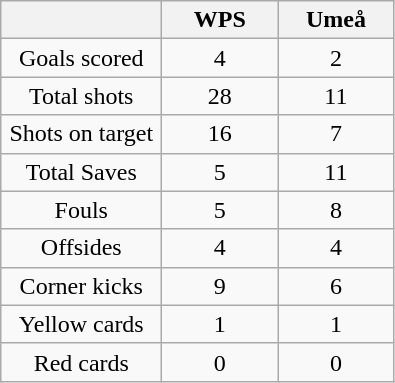<table class="wikitable" style="text-align: center">
<tr>
<th width=100></th>
<th width=70>WPS</th>
<th width=70>Umeå</th>
</tr>
<tr>
<td>Goals scored</td>
<td>4</td>
<td>2</td>
</tr>
<tr>
<td>Total shots</td>
<td>28</td>
<td>11</td>
</tr>
<tr>
<td>Shots on target</td>
<td>16</td>
<td>7</td>
</tr>
<tr>
<td>Total Saves</td>
<td>5</td>
<td>11</td>
</tr>
<tr>
<td>Fouls</td>
<td>5</td>
<td>8</td>
</tr>
<tr>
<td>Offsides</td>
<td>4</td>
<td>4</td>
</tr>
<tr>
<td>Corner kicks</td>
<td>9</td>
<td>6</td>
</tr>
<tr>
<td>Yellow cards</td>
<td>1</td>
<td>1</td>
</tr>
<tr>
<td>Red cards</td>
<td>0</td>
<td>0</td>
</tr>
</table>
